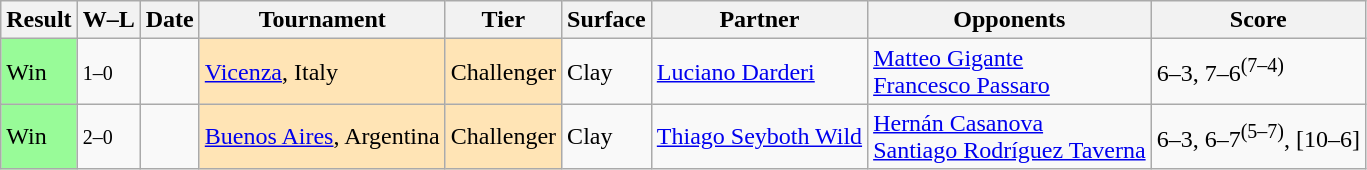<table class="sortable wikitable">
<tr>
<th>Result</th>
<th class="unsortable">W–L</th>
<th>Date</th>
<th>Tournament</th>
<th>Tier</th>
<th>Surface</th>
<th>Partner</th>
<th>Opponents</th>
<th class="unsortable">Score</th>
</tr>
<tr>
<td bgcolor=98fb98>Win</td>
<td><small>1–0</small></td>
<td><a href='#'></a></td>
<td style="background:moccasin;"><a href='#'>Vicenza</a>, Italy</td>
<td style="background:moccasin;">Challenger</td>
<td>Clay</td>
<td> <a href='#'>Luciano Darderi</a></td>
<td> <a href='#'>Matteo Gigante</a><br> <a href='#'>Francesco Passaro</a></td>
<td>6–3, 7–6<sup>(7–4)</sup></td>
</tr>
<tr>
<td bgcolor=98fb98>Win</td>
<td><small>2–0</small></td>
<td><a href='#'></a></td>
<td style="background:moccasin;"><a href='#'>Buenos Aires</a>, Argentina</td>
<td style="background:moccasin;">Challenger</td>
<td>Clay</td>
<td> <a href='#'>Thiago Seyboth Wild</a></td>
<td> <a href='#'>Hernán Casanova</a><br> <a href='#'>Santiago Rodríguez Taverna</a></td>
<td>6–3, 6–7<sup>(5–7)</sup>, [10–6]</td>
</tr>
</table>
